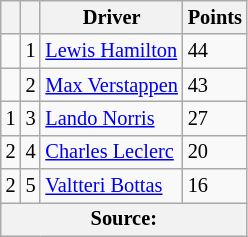<table class="wikitable" style="font-size: 85%;">
<tr>
<th scope="col"></th>
<th scope="col"></th>
<th scope="col">Driver</th>
<th scope="col">Points</th>
</tr>
<tr>
<td align="left"></td>
<td align="center">1</td>
<td> <a href='#'>Lewis Hamilton</a></td>
<td align="left">44</td>
</tr>
<tr>
<td align="left"></td>
<td align="center">2</td>
<td> <a href='#'>Max Verstappen</a></td>
<td align="left">43</td>
</tr>
<tr>
<td align="left"> 1</td>
<td align="center">3</td>
<td> <a href='#'>Lando Norris</a></td>
<td align="left">27</td>
</tr>
<tr>
<td align="left"> 2</td>
<td align="center">4</td>
<td> <a href='#'>Charles Leclerc</a></td>
<td align="left">20</td>
</tr>
<tr>
<td align="left"> 2</td>
<td align="center">5</td>
<td> <a href='#'>Valtteri Bottas</a></td>
<td align="left">16</td>
</tr>
<tr>
<th colspan=4>Source:</th>
</tr>
</table>
